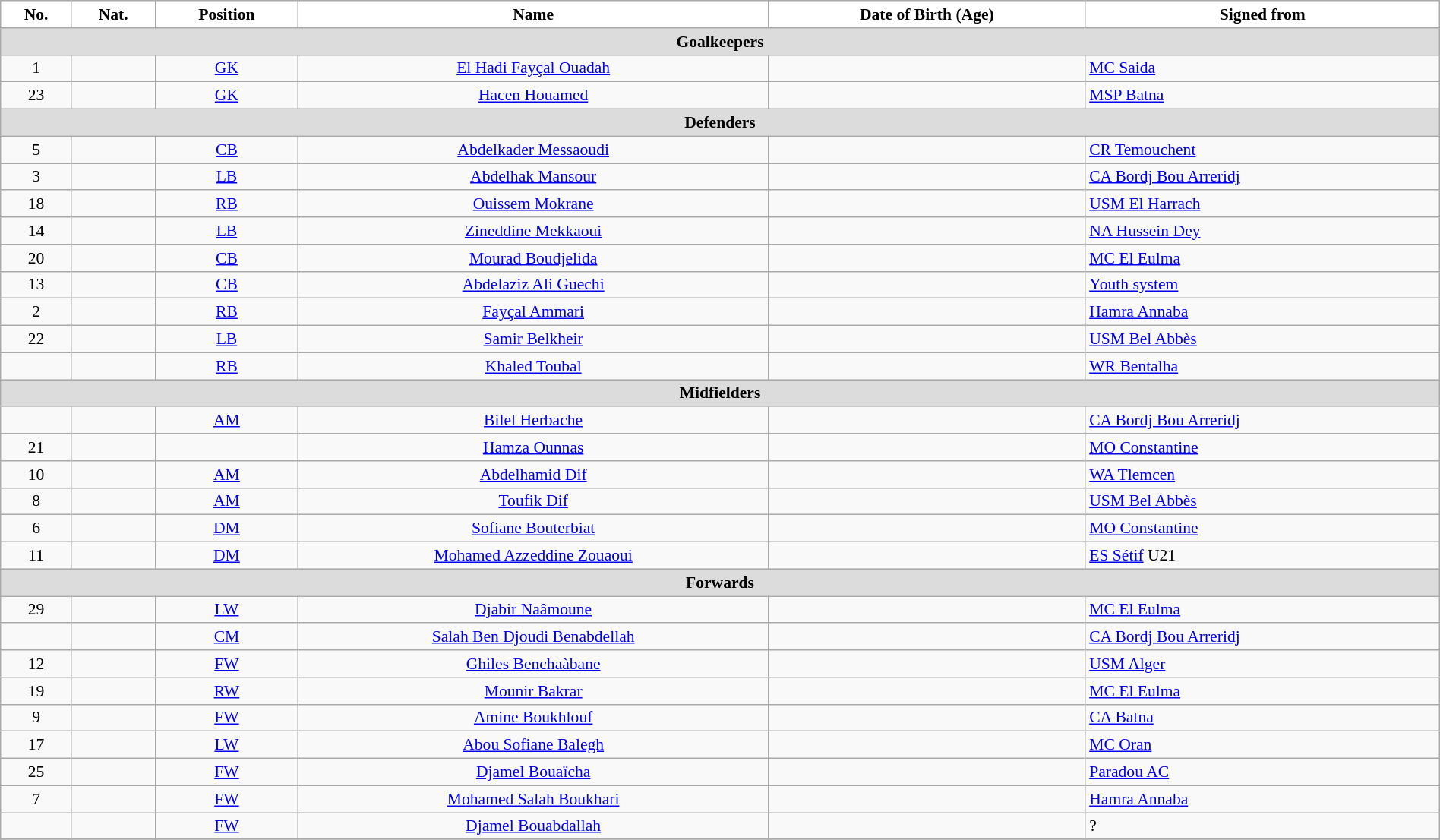<table class="wikitable" style="text-align:center; font-size:90%; width:100%">
<tr>
<th style="background:white; color:black; text-align:center;">No.</th>
<th style="background:white; color:black; text-align:center;">Nat.</th>
<th style="background:white; color:black; text-align:center;">Position</th>
<th style="background:white; color:black; text-align:center;">Name</th>
<th style="background:white; color:black; text-align:center;">Date of Birth (Age)</th>
<th style="background:white; color:black; text-align:center;">Signed from</th>
</tr>
<tr>
<th colspan=10 style="background:#DCDCDC; text-align:center;">Goalkeepers</th>
</tr>
<tr>
<td>1</td>
<td></td>
<td><a href='#'>GK</a></td>
<td><a href='#'>El Hadi Fayçal Ouadah</a></td>
<td></td>
<td style="text-align:left"> <a href='#'>MC Saida</a></td>
</tr>
<tr>
<td>23</td>
<td></td>
<td><a href='#'>GK</a></td>
<td><a href='#'>Hacen Houamed</a></td>
<td></td>
<td style="text-align:left"> <a href='#'>MSP Batna</a></td>
</tr>
<tr>
<th colspan=10 style="background:#DCDCDC; text-align:center;">Defenders</th>
</tr>
<tr>
<td>5</td>
<td></td>
<td><a href='#'>CB</a></td>
<td><a href='#'>Abdelkader Messaoudi</a></td>
<td></td>
<td style="text-align:left"> <a href='#'>CR Temouchent</a></td>
</tr>
<tr>
<td>3</td>
<td></td>
<td><a href='#'>LB</a></td>
<td><a href='#'>Abdelhak Mansour</a></td>
<td></td>
<td style="text-align:left"> <a href='#'>CA Bordj Bou Arreridj</a></td>
</tr>
<tr>
<td>18</td>
<td></td>
<td><a href='#'>RB</a></td>
<td><a href='#'>Ouissem Mokrane</a></td>
<td></td>
<td style="text-align:left"> <a href='#'>USM El Harrach</a></td>
</tr>
<tr>
<td>14</td>
<td></td>
<td><a href='#'>LB</a></td>
<td><a href='#'>Zineddine Mekkaoui</a></td>
<td></td>
<td style="text-align:left"> <a href='#'>NA Hussein Dey</a></td>
</tr>
<tr>
<td>20</td>
<td></td>
<td><a href='#'>CB</a></td>
<td><a href='#'>Mourad Boudjelida</a></td>
<td></td>
<td style="text-align:left"> <a href='#'>MC El Eulma</a></td>
</tr>
<tr>
<td>13</td>
<td></td>
<td><a href='#'>CB</a></td>
<td><a href='#'>Abdelaziz Ali Guechi</a></td>
<td></td>
<td style="text-align:left"> <a href='#'>Youth system</a></td>
</tr>
<tr>
<td>2</td>
<td></td>
<td><a href='#'>RB</a></td>
<td><a href='#'>Fayçal Ammari</a></td>
<td></td>
<td style="text-align:left"> <a href='#'>Hamra Annaba</a></td>
</tr>
<tr>
<td>22</td>
<td></td>
<td><a href='#'>LB</a></td>
<td><a href='#'>Samir Belkheir</a></td>
<td></td>
<td style="text-align:left"> <a href='#'>USM Bel Abbès</a></td>
</tr>
<tr>
<td></td>
<td></td>
<td><a href='#'>RB</a></td>
<td><a href='#'>Khaled Toubal</a></td>
<td></td>
<td style="text-align:left"> <a href='#'>WR Bentalha</a></td>
</tr>
<tr>
<th colspan=10 style="background:#DCDCDC; text-align:center;">Midfielders</th>
</tr>
<tr>
<td></td>
<td></td>
<td><a href='#'>AM</a></td>
<td><a href='#'>Bilel Herbache</a></td>
<td></td>
<td style="text-align:left"> <a href='#'>CA Bordj Bou Arreridj</a></td>
</tr>
<tr>
<td>21</td>
<td></td>
<td></td>
<td><a href='#'>Hamza Ounnas</a></td>
<td></td>
<td style="text-align:left"> <a href='#'>MO Constantine</a></td>
</tr>
<tr>
<td>10</td>
<td></td>
<td><a href='#'>AM</a></td>
<td><a href='#'>Abdelhamid Dif</a></td>
<td></td>
<td style="text-align:left"> <a href='#'>WA Tlemcen</a></td>
</tr>
<tr>
<td>8</td>
<td></td>
<td><a href='#'>AM</a></td>
<td><a href='#'>Toufik Dif</a></td>
<td></td>
<td style="text-align:left"> <a href='#'>USM Bel Abbès</a></td>
</tr>
<tr>
<td>6</td>
<td></td>
<td><a href='#'>DM</a></td>
<td><a href='#'>Sofiane Bouterbiat</a></td>
<td></td>
<td style="text-align:left"> <a href='#'>MO Constantine</a></td>
</tr>
<tr>
<td>11</td>
<td></td>
<td><a href='#'>DM</a></td>
<td><a href='#'>Mohamed Azzeddine Zouaoui</a></td>
<td></td>
<td style="text-align:left"> <a href='#'>ES Sétif</a> U21</td>
</tr>
<tr>
<th colspan=10 style="background:#DCDCDC; text-align:center;">Forwards</th>
</tr>
<tr>
<td>29</td>
<td></td>
<td><a href='#'>LW</a></td>
<td><a href='#'>Djabir Naâmoune</a></td>
<td></td>
<td style="text-align:left"> <a href='#'>MC El Eulma</a></td>
</tr>
<tr>
<td></td>
<td></td>
<td><a href='#'>CM</a></td>
<td><a href='#'>Salah Ben Djoudi Benabdellah</a></td>
<td></td>
<td style="text-align:left"> <a href='#'>CA Bordj Bou Arreridj</a></td>
</tr>
<tr>
<td>12</td>
<td></td>
<td><a href='#'>FW</a></td>
<td><a href='#'>Ghiles Benchaàbane</a></td>
<td></td>
<td style="text-align:left"> <a href='#'>USM Alger</a></td>
</tr>
<tr>
<td>19</td>
<td></td>
<td><a href='#'>RW</a></td>
<td><a href='#'>Mounir Bakrar</a></td>
<td></td>
<td style="text-align:left"> <a href='#'>MC El Eulma</a></td>
</tr>
<tr>
<td>9</td>
<td></td>
<td><a href='#'>FW</a></td>
<td><a href='#'>Amine Boukhlouf</a></td>
<td></td>
<td style="text-align:left"> <a href='#'>CA Batna</a></td>
</tr>
<tr>
<td>17</td>
<td></td>
<td><a href='#'>LW</a></td>
<td><a href='#'>Abou Sofiane Balegh</a></td>
<td></td>
<td style="text-align:left"> <a href='#'>MC Oran</a></td>
</tr>
<tr>
<td>25</td>
<td></td>
<td><a href='#'>FW</a></td>
<td><a href='#'>Djamel Bouaïcha</a></td>
<td></td>
<td style="text-align:left"> <a href='#'>Paradou AC</a></td>
</tr>
<tr>
<td>7</td>
<td></td>
<td><a href='#'>FW</a></td>
<td><a href='#'>Mohamed Salah Boukhari</a></td>
<td></td>
<td style="text-align:left"> <a href='#'>Hamra Annaba</a></td>
</tr>
<tr>
<td></td>
<td></td>
<td><a href='#'>FW</a></td>
<td><a href='#'>Djamel Bouabdallah</a></td>
<td></td>
<td style="text-align:left"> ?</td>
</tr>
<tr>
</tr>
</table>
